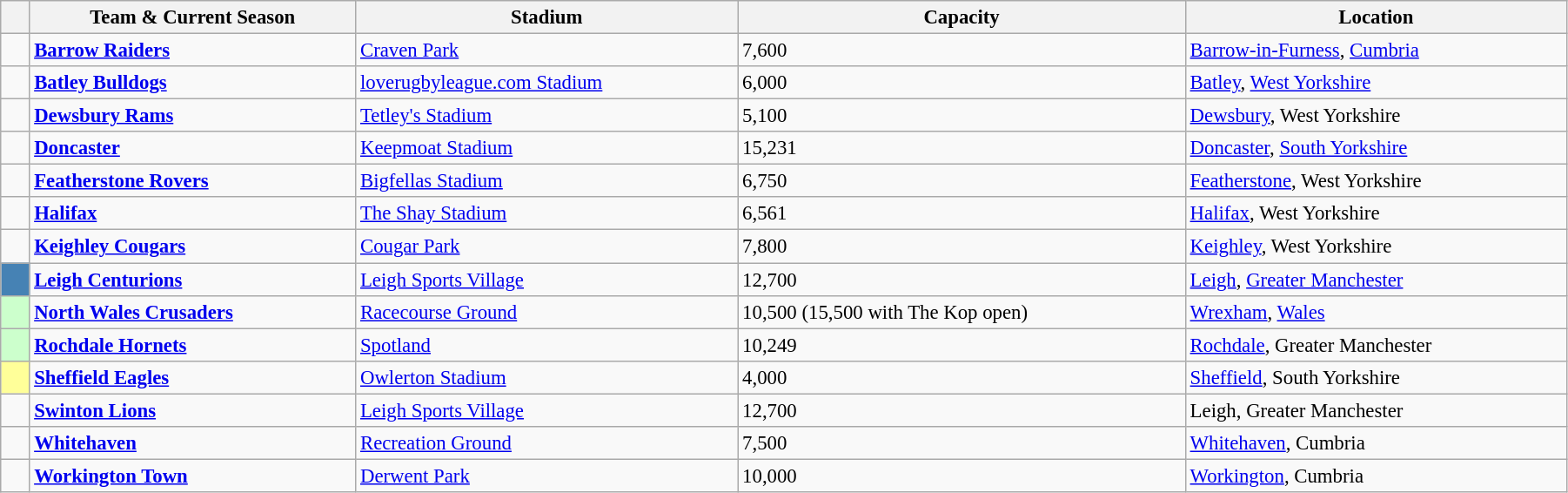<table class="wikitable sortable" style="width:95%; font-size:95%;">
<tr>
<th style="width:15px;" class="unsortable"></th>
<th>Team & Current Season</th>
<th>Stadium</th>
<th>Capacity</th>
<th>Location</th>
</tr>
<tr>
<td></td>
<td> <strong><a href='#'>Barrow Raiders</a></strong></td>
<td><a href='#'>Craven Park</a></td>
<td>7,600</td>
<td><a href='#'>Barrow-in-Furness</a>, <a href='#'>Cumbria</a></td>
</tr>
<tr>
<td></td>
<td> <strong><a href='#'>Batley Bulldogs</a></strong></td>
<td><a href='#'>loverugbyleague.com Stadium</a></td>
<td>6,000</td>
<td><a href='#'>Batley</a>, <a href='#'>West Yorkshire</a></td>
</tr>
<tr>
<td></td>
<td> <strong><a href='#'>Dewsbury Rams</a></strong></td>
<td><a href='#'>Tetley's Stadium</a></td>
<td>5,100</td>
<td><a href='#'>Dewsbury</a>, West Yorkshire</td>
</tr>
<tr>
<td></td>
<td> <strong><a href='#'>Doncaster</a></strong></td>
<td><a href='#'>Keepmoat Stadium</a></td>
<td>15,231</td>
<td><a href='#'>Doncaster</a>, <a href='#'>South Yorkshire</a></td>
</tr>
<tr>
<td></td>
<td> <strong><a href='#'>Featherstone Rovers</a></strong></td>
<td><a href='#'>Bigfellas Stadium</a></td>
<td>6,750</td>
<td><a href='#'>Featherstone</a>, West Yorkshire</td>
</tr>
<tr>
<td></td>
<td> <strong><a href='#'>Halifax</a></strong></td>
<td><a href='#'>The Shay Stadium</a></td>
<td>6,561</td>
<td><a href='#'>Halifax</a>, West Yorkshire</td>
</tr>
<tr>
<td></td>
<td> <strong><a href='#'>Keighley Cougars</a></strong></td>
<td><a href='#'>Cougar Park</a></td>
<td>7,800</td>
<td><a href='#'>Keighley</a>, West Yorkshire</td>
</tr>
<tr>
<td style="background:#4682b4;"></td>
<td> <strong><a href='#'>Leigh Centurions</a></strong></td>
<td><a href='#'>Leigh Sports Village</a></td>
<td>12,700</td>
<td><a href='#'>Leigh</a>, <a href='#'>Greater Manchester</a></td>
</tr>
<tr>
<td style="background:#CCFFCC;"></td>
<td> <strong><a href='#'>North Wales Crusaders</a></strong></td>
<td><a href='#'>Racecourse Ground</a></td>
<td>10,500 (15,500 with The Kop open)</td>
<td><a href='#'>Wrexham</a>, <a href='#'>Wales</a></td>
</tr>
<tr>
<td style="background:#CCFFCC;"></td>
<td> <strong><a href='#'>Rochdale Hornets</a></strong></td>
<td><a href='#'>Spotland</a></td>
<td>10,249</td>
<td><a href='#'>Rochdale</a>, Greater Manchester</td>
</tr>
<tr>
<td style="background:#ff9;"></td>
<td> <strong><a href='#'>Sheffield Eagles</a></strong></td>
<td><a href='#'>Owlerton Stadium</a></td>
<td>4,000</td>
<td><a href='#'>Sheffield</a>, South Yorkshire</td>
</tr>
<tr>
<td></td>
<td> <strong><a href='#'>Swinton Lions</a></strong></td>
<td><a href='#'>Leigh Sports Village</a></td>
<td>12,700</td>
<td>Leigh, Greater Manchester</td>
</tr>
<tr>
<td></td>
<td> <strong><a href='#'>Whitehaven</a></strong></td>
<td><a href='#'>Recreation Ground</a></td>
<td>7,500</td>
<td><a href='#'>Whitehaven</a>, Cumbria</td>
</tr>
<tr>
<td></td>
<td> <strong><a href='#'>Workington Town</a></strong></td>
<td><a href='#'>Derwent Park</a></td>
<td>10,000</td>
<td><a href='#'>Workington</a>, Cumbria</td>
</tr>
</table>
